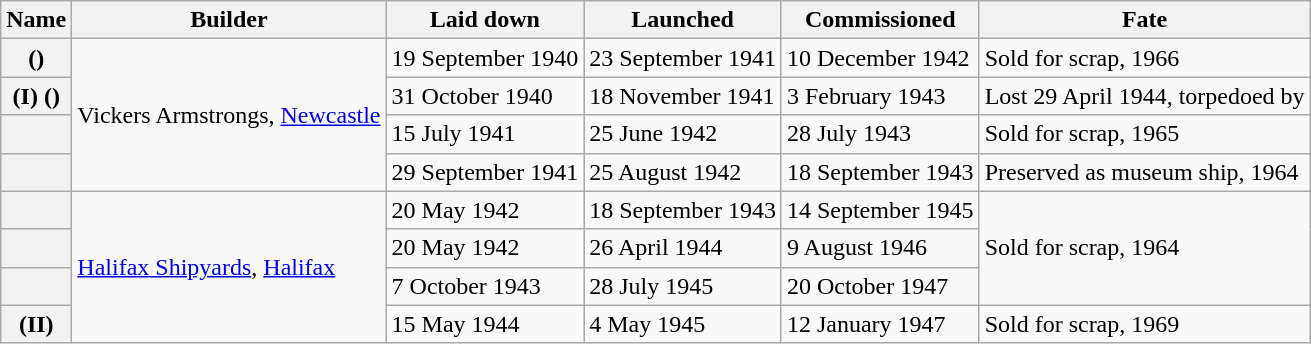<table class="wikitable plainrowheaders">
<tr>
<th scope="col">Name</th>
<th scope="col">Builder</th>
<th scope="col">Laid down</th>
<th scope="col">Launched</th>
<th scope="col">Commissioned</th>
<th scope="col">Fate</th>
</tr>
<tr>
<th scope="row"> ()</th>
<td rowspan="4">Vickers Armstrongs, <a href='#'>Newcastle</a></td>
<td>19 September 1940</td>
<td>23 September 1941</td>
<td>10 December 1942</td>
<td>Sold for scrap, 1966</td>
</tr>
<tr>
<th scope="row"> (I) ()</th>
<td>31 October 1940</td>
<td>18 November 1941</td>
<td>3 February 1943</td>
<td>Lost 29 April 1944, torpedoed by </td>
</tr>
<tr>
<th scope="row"></th>
<td>15 July 1941</td>
<td>25 June 1942</td>
<td>28 July 1943</td>
<td>Sold for scrap, 1965</td>
</tr>
<tr>
<th scope="row"></th>
<td>29 September 1941</td>
<td>25 August 1942</td>
<td>18 September 1943</td>
<td>Preserved as museum ship, 1964</td>
</tr>
<tr>
<th scope="row"></th>
<td rowspan="4"><a href='#'>Halifax Shipyards</a>, <a href='#'>Halifax</a></td>
<td>20 May 1942</td>
<td>18 September 1943</td>
<td>14 September 1945</td>
<td rowspan=3>Sold for scrap, 1964</td>
</tr>
<tr>
<th scope="row"></th>
<td>20 May 1942</td>
<td>26 April 1944</td>
<td>9 August 1946</td>
</tr>
<tr>
<th scope="row"></th>
<td>7 October 1943</td>
<td>28 July 1945</td>
<td>20 October 1947</td>
</tr>
<tr>
<th scope="row"> (II)</th>
<td>15 May 1944</td>
<td>4 May 1945</td>
<td>12 January 1947</td>
<td>Sold for scrap, 1969</td>
</tr>
</table>
